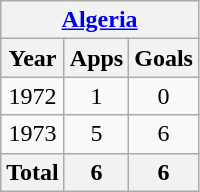<table class="wikitable" style="text-align:center">
<tr>
<th colspan=3><a href='#'>Algeria</a></th>
</tr>
<tr>
<th>Year</th>
<th>Apps</th>
<th>Goals</th>
</tr>
<tr>
<td>1972</td>
<td>1</td>
<td>0</td>
</tr>
<tr>
<td>1973</td>
<td>5</td>
<td>6</td>
</tr>
<tr>
<th>Total</th>
<th>6</th>
<th>6</th>
</tr>
</table>
